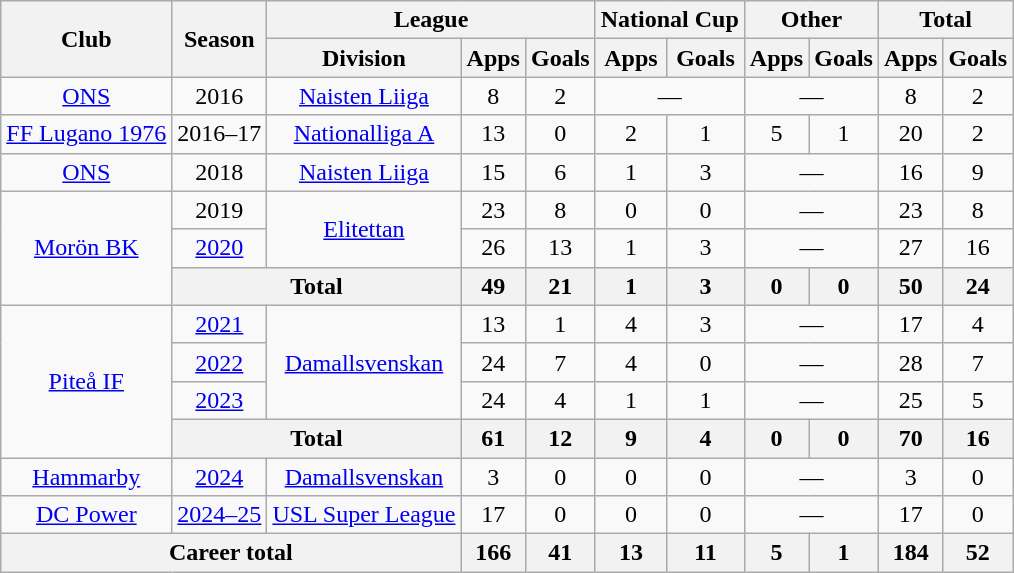<table class="wikitable" style="text-align:center">
<tr>
<th rowspan="2">Club</th>
<th rowspan="2">Season</th>
<th colspan="3">League</th>
<th colspan="2">National Cup</th>
<th colspan="2">Other</th>
<th colspan="2">Total</th>
</tr>
<tr>
<th>Division</th>
<th>Apps</th>
<th>Goals</th>
<th>Apps</th>
<th>Goals</th>
<th>Apps</th>
<th>Goals</th>
<th>Apps</th>
<th>Goals</th>
</tr>
<tr>
<td><a href='#'>ONS</a></td>
<td>2016</td>
<td><a href='#'>Naisten Liiga</a></td>
<td>8</td>
<td>2</td>
<td colspan="2">—</td>
<td colspan="2">—</td>
<td>8</td>
<td>2</td>
</tr>
<tr>
<td><a href='#'>FF Lugano 1976</a></td>
<td>2016–17</td>
<td><a href='#'>Nationalliga A</a></td>
<td>13</td>
<td>0</td>
<td>2</td>
<td>1</td>
<td>5</td>
<td>1</td>
<td>20</td>
<td>2</td>
</tr>
<tr>
<td><a href='#'>ONS</a></td>
<td>2018</td>
<td><a href='#'>Naisten Liiga</a></td>
<td>15</td>
<td>6</td>
<td>1</td>
<td>3</td>
<td colspan="2">—</td>
<td>16</td>
<td>9</td>
</tr>
<tr>
<td rowspan="3"><a href='#'>Morön BK</a></td>
<td>2019</td>
<td rowspan="2"><a href='#'>Elitettan</a></td>
<td>23</td>
<td>8</td>
<td>0</td>
<td>0</td>
<td colspan="2">—</td>
<td>23</td>
<td>8</td>
</tr>
<tr>
<td><a href='#'>2020</a></td>
<td>26</td>
<td>13</td>
<td>1</td>
<td>3</td>
<td colspan="2">—</td>
<td>27</td>
<td>16</td>
</tr>
<tr>
<th colspan="2">Total</th>
<th>49</th>
<th>21</th>
<th>1</th>
<th>3</th>
<th>0</th>
<th>0</th>
<th>50</th>
<th>24</th>
</tr>
<tr>
<td rowspan="4"><a href='#'>Piteå IF</a></td>
<td><a href='#'>2021</a></td>
<td rowspan="3"><a href='#'>Damallsvenskan</a></td>
<td>13</td>
<td>1</td>
<td>4</td>
<td>3</td>
<td colspan="2">—</td>
<td>17</td>
<td>4</td>
</tr>
<tr>
<td><a href='#'>2022</a></td>
<td>24</td>
<td>7</td>
<td>4</td>
<td>0</td>
<td colspan="2">—</td>
<td>28</td>
<td>7</td>
</tr>
<tr>
<td><a href='#'>2023</a></td>
<td>24</td>
<td>4</td>
<td>1</td>
<td>1</td>
<td colspan="2">—</td>
<td>25</td>
<td>5</td>
</tr>
<tr>
<th colspan="2">Total</th>
<th>61</th>
<th>12</th>
<th>9</th>
<th>4</th>
<th>0</th>
<th>0</th>
<th>70</th>
<th>16</th>
</tr>
<tr>
<td><a href='#'>Hammarby</a></td>
<td><a href='#'>2024</a></td>
<td><a href='#'>Damallsvenskan</a></td>
<td>3</td>
<td>0</td>
<td>0</td>
<td>0</td>
<td colspan="2">—</td>
<td>3</td>
<td>0</td>
</tr>
<tr>
<td><a href='#'>DC Power</a></td>
<td><a href='#'>2024–25</a></td>
<td><a href='#'>USL Super League</a></td>
<td>17</td>
<td>0</td>
<td>0</td>
<td>0</td>
<td colspan="2">—</td>
<td>17</td>
<td>0</td>
</tr>
<tr>
<th colspan="3">Career total</th>
<th>166</th>
<th>41</th>
<th>13</th>
<th>11</th>
<th>5</th>
<th>1</th>
<th>184</th>
<th>52</th>
</tr>
</table>
